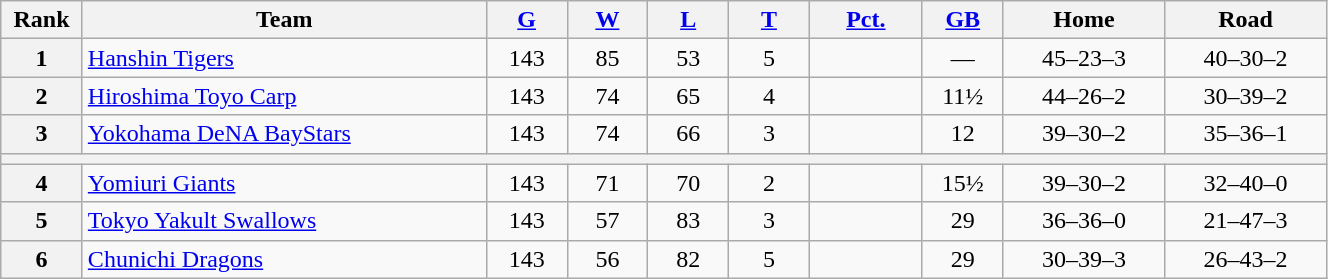<table class="wikitable plainrowheaders" width="70%" style="text-align:center;">
<tr>
<th scope="col" width="5%">Rank</th>
<th scope="col" width="25%">Team</th>
<th scope="col" width="5%"><a href='#'>G</a></th>
<th scope="col" width="5%"><a href='#'>W</a></th>
<th scope="col" width="5%"><a href='#'>L</a></th>
<th scope="col" width="5%"><a href='#'>T</a></th>
<th scope="col" width="7%"><a href='#'>Pct.</a></th>
<th scope="col" width="5%"><a href='#'>GB</a></th>
<th scope="col" width="10%">Home</th>
<th scope="col" width="10%">Road</th>
</tr>
<tr>
<th>1</th>
<td style="text-align:left;"><a href='#'>Hanshin Tigers</a></td>
<td>143</td>
<td>85</td>
<td>53</td>
<td>5</td>
<td></td>
<td>—</td>
<td>45–23–3</td>
<td>40–30–2</td>
</tr>
<tr>
<th>2</th>
<td style="text-align:left;"><a href='#'>Hiroshima Toyo Carp</a></td>
<td>143</td>
<td>74</td>
<td>65</td>
<td>4</td>
<td></td>
<td>11½</td>
<td>44–26–2</td>
<td>30–39–2</td>
</tr>
<tr>
<th>3</th>
<td style="text-align:left;"><a href='#'>Yokohama DeNA BayStars</a></td>
<td>143</td>
<td>74</td>
<td>66</td>
<td>3</td>
<td></td>
<td>12</td>
<td>39–30–2</td>
<td>35–36–1</td>
</tr>
<tr>
<th colspan="10"></th>
</tr>
<tr>
<th>4</th>
<td style="text-align:left;"><a href='#'>Yomiuri Giants</a></td>
<td>143</td>
<td>71</td>
<td>70</td>
<td>2</td>
<td></td>
<td>15½</td>
<td>39–30–2</td>
<td>32–40–0</td>
</tr>
<tr>
<th>5</th>
<td style="text-align:left;"><a href='#'>Tokyo Yakult Swallows</a></td>
<td>143</td>
<td>57</td>
<td>83</td>
<td>3</td>
<td></td>
<td>29</td>
<td>36–36–0</td>
<td>21–47–3</td>
</tr>
<tr>
<th>6</th>
<td style="text-align:left;"><a href='#'>Chunichi Dragons</a></td>
<td>143</td>
<td>56</td>
<td>82</td>
<td>5</td>
<td></td>
<td>29</td>
<td>30–39–3</td>
<td>26–43–2</td>
</tr>
</table>
